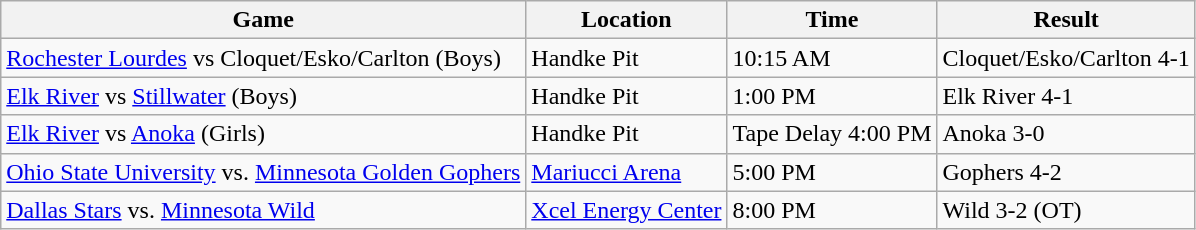<table class="wikitable">
<tr>
<th>Game</th>
<th>Location</th>
<th>Time</th>
<th>Result</th>
</tr>
<tr>
<td><a href='#'>Rochester Lourdes</a> vs Cloquet/Esko/Carlton (Boys)</td>
<td>Handke Pit</td>
<td>10:15 AM</td>
<td>Cloquet/Esko/Carlton 4-1</td>
</tr>
<tr>
<td><a href='#'>Elk River</a> vs <a href='#'>Stillwater</a> (Boys)</td>
<td>Handke Pit</td>
<td>1:00 PM</td>
<td>Elk River 4-1</td>
</tr>
<tr>
<td><a href='#'>Elk River</a> vs <a href='#'>Anoka</a> (Girls)</td>
<td>Handke Pit</td>
<td>Tape Delay 4:00 PM</td>
<td>Anoka 3-0</td>
</tr>
<tr>
<td><a href='#'>Ohio State University</a> vs. <a href='#'>Minnesota Golden Gophers</a></td>
<td><a href='#'>Mariucci Arena</a></td>
<td>5:00 PM</td>
<td>Gophers 4-2</td>
</tr>
<tr>
<td><a href='#'>Dallas Stars</a> vs. <a href='#'>Minnesota Wild</a></td>
<td><a href='#'>Xcel Energy Center</a></td>
<td>8:00 PM</td>
<td>Wild 3-2  (OT)</td>
</tr>
</table>
